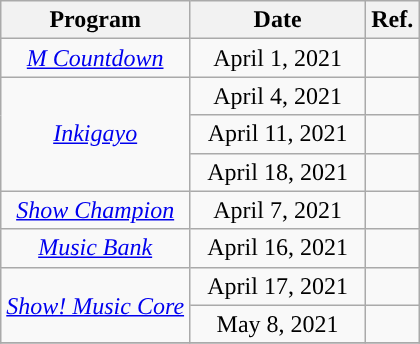<table class="wikitable sortable" style="text-align:center;">
<tr>
<th>Program</th>
<th style="width:110px;">Date</th>
<th class="unsortable">Ref.</th>
</tr>
<tr>
<td rowspan="1"><em><a href='#'>M Countdown</a></em></td>
<td>April 1, 2021</td>
<td></td>
</tr>
<tr>
<td rowspan="3"><em><a href='#'>Inkigayo</a></em></td>
<td>April 4, 2021</td>
<td></td>
</tr>
<tr>
<td>April 11, 2021</td>
<td></td>
</tr>
<tr>
<td>April 18, 2021</td>
<td></td>
</tr>
<tr>
<td rowspan="1"><em><a href='#'>Show Champion</a></em></td>
<td>April 7, 2021</td>
<td></td>
</tr>
<tr>
<td rowspan="1"><em><a href='#'>Music Bank</a></em></td>
<td>April 16, 2021</td>
<td></td>
</tr>
<tr>
<td rowspan="2"><em><a href='#'>Show! Music Core</a></em></td>
<td>April 17, 2021</td>
<td></td>
</tr>
<tr>
<td>May 8, 2021</td>
<td></td>
</tr>
<tr>
</tr>
</table>
